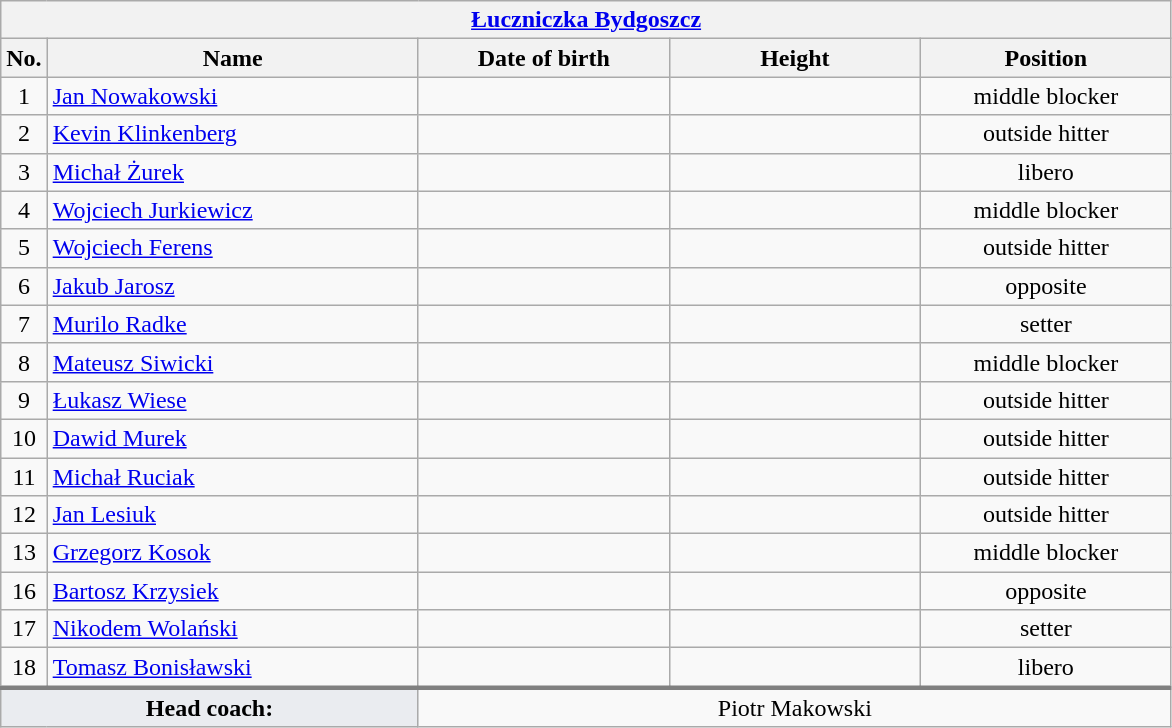<table class="wikitable collapsible collapsed" style="font-size:100%; text-align:center">
<tr>
<th colspan=5 style="width:30em"><a href='#'>Łuczniczka Bydgoszcz</a></th>
</tr>
<tr>
<th>No.</th>
<th style="width:15em">Name</th>
<th style="width:10em">Date of birth</th>
<th style="width:10em">Height</th>
<th style="width:10em">Position</th>
</tr>
<tr>
<td>1</td>
<td align=left> <a href='#'>Jan Nowakowski</a></td>
<td align=right></td>
<td></td>
<td>middle blocker</td>
</tr>
<tr>
<td>2</td>
<td align=left> <a href='#'>Kevin Klinkenberg</a></td>
<td align=right></td>
<td></td>
<td>outside hitter</td>
</tr>
<tr>
<td>3</td>
<td align=left> <a href='#'>Michał Żurek</a></td>
<td align=right></td>
<td></td>
<td>libero</td>
</tr>
<tr>
<td>4</td>
<td align=left> <a href='#'>Wojciech Jurkiewicz</a></td>
<td align=right></td>
<td></td>
<td>middle blocker</td>
</tr>
<tr>
<td>5</td>
<td align=left> <a href='#'>Wojciech Ferens</a></td>
<td align=right></td>
<td></td>
<td>outside hitter</td>
</tr>
<tr>
<td>6</td>
<td align=left> <a href='#'>Jakub Jarosz</a></td>
<td align=right></td>
<td></td>
<td>opposite</td>
</tr>
<tr>
<td>7</td>
<td align=left> <a href='#'>Murilo Radke</a></td>
<td align=right></td>
<td></td>
<td>setter</td>
</tr>
<tr>
<td>8</td>
<td align=left> <a href='#'>Mateusz Siwicki</a></td>
<td align=right></td>
<td></td>
<td>middle blocker</td>
</tr>
<tr>
<td>9</td>
<td align=left> <a href='#'>Łukasz Wiese</a></td>
<td align=right></td>
<td></td>
<td>outside hitter</td>
</tr>
<tr>
<td>10</td>
<td align=left> <a href='#'>Dawid Murek</a></td>
<td align=right></td>
<td></td>
<td>outside hitter</td>
</tr>
<tr>
<td>11</td>
<td align=left> <a href='#'>Michał Ruciak</a></td>
<td align=right></td>
<td></td>
<td>outside hitter</td>
</tr>
<tr>
<td>12</td>
<td align=left> <a href='#'>Jan Lesiuk</a></td>
<td align=right></td>
<td></td>
<td>outside hitter</td>
</tr>
<tr>
<td>13</td>
<td align=left> <a href='#'>Grzegorz Kosok</a></td>
<td align=right></td>
<td></td>
<td>middle blocker</td>
</tr>
<tr>
<td>16</td>
<td align=left> <a href='#'>Bartosz Krzysiek</a></td>
<td align=right></td>
<td></td>
<td>opposite</td>
</tr>
<tr>
<td>17</td>
<td align=left> <a href='#'>Nikodem Wolański</a></td>
<td align=right></td>
<td></td>
<td>setter</td>
</tr>
<tr>
<td>18</td>
<td align=left> <a href='#'>Tomasz Bonisławski</a></td>
<td align=right></td>
<td></td>
<td>libero</td>
</tr>
<tr style="border-top: 3px solid grey">
<td colspan=2 style="background:#EAECF0"><strong>Head coach:</strong></td>
<td colspan=3> Piotr Makowski</td>
</tr>
</table>
